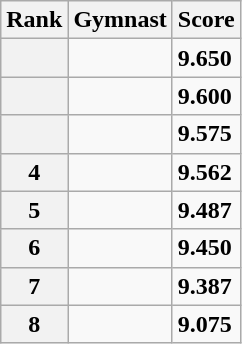<table class="wikitable sortable">
<tr>
<th scope="col">Rank</th>
<th scope="col">Gymnast</th>
<th scope="col">Score</th>
</tr>
<tr>
<th scope="row"></th>
<td></td>
<td><strong>9.650</strong></td>
</tr>
<tr>
<th scope="row"></th>
<td></td>
<td><strong>9.600</strong></td>
</tr>
<tr>
<th scope="row"></th>
<td></td>
<td><strong>9.575</strong></td>
</tr>
<tr>
<th scope="row">4</th>
<td></td>
<td><strong>9.562</strong></td>
</tr>
<tr>
<th scope="row">5</th>
<td></td>
<td><strong>9.487</strong></td>
</tr>
<tr>
<th scope="row">6</th>
<td></td>
<td><strong>9.450</strong></td>
</tr>
<tr>
<th scope="row">7</th>
<td></td>
<td><strong>9.387</strong></td>
</tr>
<tr>
<th scope="row">8</th>
<td></td>
<td><strong>9.075</strong></td>
</tr>
</table>
